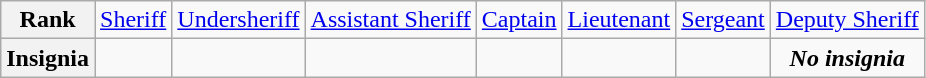<table class="wikitable">
<tr style="text-align:center;">
<th>Rank</th>
<td><a href='#'>Sheriff</a></td>
<td><a href='#'>Undersheriff</a></td>
<td><a href='#'>Assistant Sheriff</a></td>
<td><a href='#'>Captain</a></td>
<td><a href='#'>Lieutenant</a></td>
<td><a href='#'>Sergeant</a></td>
<td><a href='#'>Deputy Sheriff</a></td>
</tr>
<tr style="text-align:center;">
<th>Insignia</th>
<td></td>
<td></td>
<td></td>
<td></td>
<td></td>
<td></td>
<td><strong><em>No insignia</em></strong></td>
</tr>
</table>
